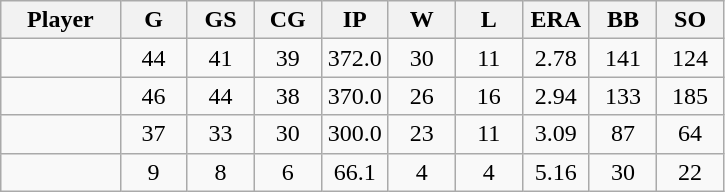<table class="wikitable sortable">
<tr>
<th bgcolor="#DDDDFF" width="16%">Player</th>
<th bgcolor="#DDDDFF" width="9%">G</th>
<th bgcolor="#DDDDFF" width="9%">GS</th>
<th bgcolor="#DDDDFF" width="9%">CG</th>
<th bgcolor="#DDDDFF" width="9%">IP</th>
<th bgcolor="#DDDDFF" width="9%">W</th>
<th bgcolor="#DDDDFF" width="9%">L</th>
<th bgcolor="#DDDDFF" width="9%">ERA</th>
<th bgcolor="#DDDDFF" width="9%">BB</th>
<th bgcolor="#DDDDFF" width="9%">SO</th>
</tr>
<tr align="center">
<td></td>
<td>44</td>
<td>41</td>
<td>39</td>
<td>372.0</td>
<td>30</td>
<td>11</td>
<td>2.78</td>
<td>141</td>
<td>124</td>
</tr>
<tr align=center>
<td></td>
<td>46</td>
<td>44</td>
<td>38</td>
<td>370.0</td>
<td>26</td>
<td>16</td>
<td>2.94</td>
<td>133</td>
<td>185</td>
</tr>
<tr align="center">
<td></td>
<td>37</td>
<td>33</td>
<td>30</td>
<td>300.0</td>
<td>23</td>
<td>11</td>
<td>3.09</td>
<td>87</td>
<td>64</td>
</tr>
<tr align="center">
<td></td>
<td>9</td>
<td>8</td>
<td>6</td>
<td>66.1</td>
<td>4</td>
<td>4</td>
<td>5.16</td>
<td>30</td>
<td>22</td>
</tr>
</table>
